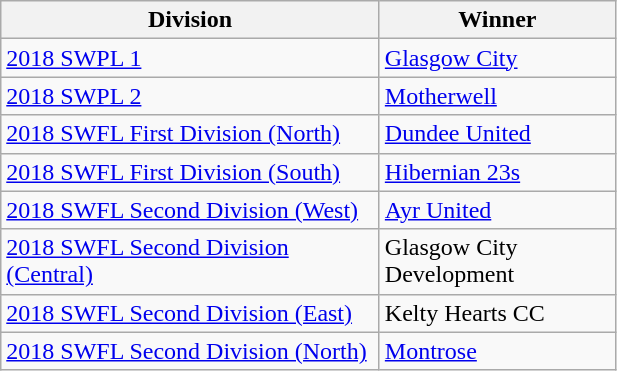<table class="wikitable">
<tr>
<th width=245>Division</th>
<th width=150>Winner</th>
</tr>
<tr>
<td><a href='#'>2018 SWPL 1</a></td>
<td><a href='#'>Glasgow City</a></td>
</tr>
<tr>
<td><a href='#'>2018 SWPL 2</a></td>
<td><a href='#'>Motherwell</a></td>
</tr>
<tr>
<td><a href='#'>2018 SWFL First Division (North)</a></td>
<td><a href='#'>Dundee United</a></td>
</tr>
<tr>
<td><a href='#'>2018 SWFL First Division (South)</a></td>
<td><a href='#'>Hibernian 23s</a></td>
</tr>
<tr>
<td><a href='#'>2018 SWFL Second Division (West)</a></td>
<td><a href='#'>Ayr United</a></td>
</tr>
<tr>
<td><a href='#'>2018 SWFL Second Division (Central)</a></td>
<td>Glasgow City Development</td>
</tr>
<tr>
<td><a href='#'>2018 SWFL Second Division (East)</a></td>
<td>Kelty Hearts CC</td>
</tr>
<tr>
<td><a href='#'>2018 SWFL Second Division (North)</a></td>
<td><a href='#'>Montrose</a></td>
</tr>
</table>
